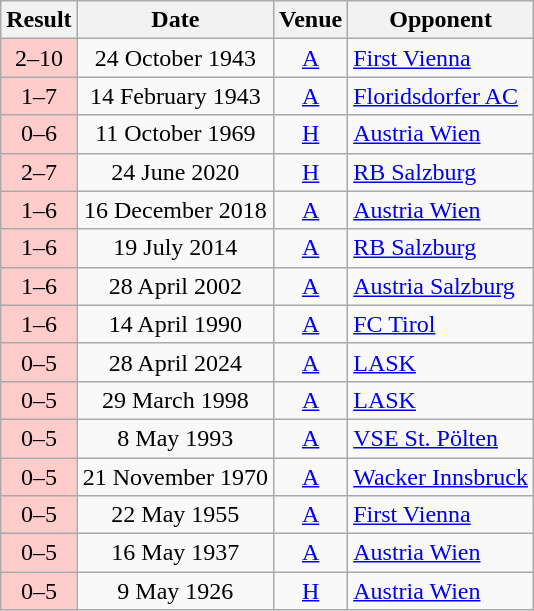<table class="wikitable" style="text-align:center">
<tr>
<th>Result</th>
<th>Date</th>
<th>Venue</th>
<th>Opponent</th>
</tr>
<tr>
<td style="background:#fcc">2–10</td>
<td>24 October 1943</td>
<td><a href='#'>A</a></td>
<td align="left"><a href='#'>First Vienna</a></td>
</tr>
<tr>
<td style="background:#fcc">1–7</td>
<td>14 February 1943</td>
<td><a href='#'>A</a></td>
<td align="left"><a href='#'>Floridsdorfer AC</a></td>
</tr>
<tr>
<td style="background:#fcc">0–6</td>
<td>11 October 1969</td>
<td><a href='#'>H</a></td>
<td align="left"><a href='#'>Austria Wien</a></td>
</tr>
<tr>
<td style="background:#fcc">2–7</td>
<td>24 June 2020</td>
<td><a href='#'>H</a></td>
<td align="left"><a href='#'>RB Salzburg</a></td>
</tr>
<tr>
<td style="background:#fcc">1–6</td>
<td>16 December 2018</td>
<td><a href='#'>A</a></td>
<td align="left"><a href='#'>Austria Wien</a></td>
</tr>
<tr>
<td style="background:#fcc">1–6</td>
<td>19 July 2014</td>
<td><a href='#'>A</a></td>
<td align="left"><a href='#'>RB Salzburg</a></td>
</tr>
<tr>
<td style="background:#fcc">1–6</td>
<td>28 April 2002</td>
<td><a href='#'>A</a></td>
<td align="left"><a href='#'>Austria Salzburg</a></td>
</tr>
<tr>
<td style="background:#fcc">1–6</td>
<td>14 April 1990</td>
<td><a href='#'>A</a></td>
<td align="left"><a href='#'>FC Tirol</a></td>
</tr>
<tr>
<td style="background:#fcc">0–5</td>
<td>28 April 2024</td>
<td><a href='#'>A</a></td>
<td align="left"><a href='#'>LASK</a></td>
</tr>
<tr>
<td style="background:#fcc">0–5</td>
<td>29 March 1998</td>
<td><a href='#'>A</a></td>
<td align="left"><a href='#'>LASK</a></td>
</tr>
<tr>
<td style="background:#fcc">0–5</td>
<td>8 May 1993</td>
<td><a href='#'>A</a></td>
<td align="left"><a href='#'>VSE St. Pölten</a></td>
</tr>
<tr>
<td style="background:#fcc">0–5</td>
<td>21 November 1970</td>
<td><a href='#'>A</a></td>
<td align="left"><a href='#'>Wacker Innsbruck</a></td>
</tr>
<tr>
<td style="background:#fcc">0–5</td>
<td>22 May 1955</td>
<td><a href='#'>A</a></td>
<td align="left"><a href='#'>First Vienna</a></td>
</tr>
<tr>
<td style="background:#fcc">0–5</td>
<td>16 May 1937</td>
<td><a href='#'>A</a></td>
<td align="left"><a href='#'>Austria Wien</a></td>
</tr>
<tr>
<td style="background:#fcc">0–5</td>
<td>9 May 1926</td>
<td><a href='#'>H</a></td>
<td align="left"><a href='#'>Austria Wien</a></td>
</tr>
</table>
